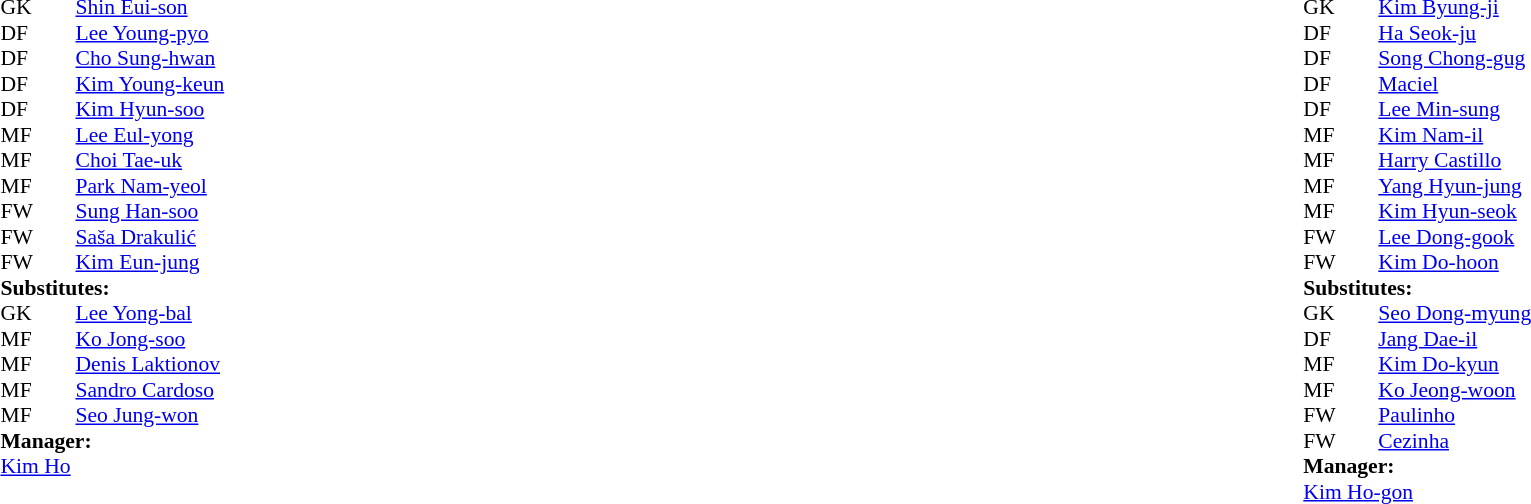<table width="100%">
<tr>
<td valign="top" width="50%"><br><table style="font-size: 90%" cellspacing="0" cellpadding="0">
<tr>
<th width=25></th>
<th width=25></th>
</tr>
<tr>
<td>GK</td>
<td></td>
<td> <a href='#'>Shin Eui-son</a></td>
<td></td>
<td></td>
</tr>
<tr>
<td>DF</td>
<td></td>
<td> <a href='#'>Lee Young-pyo</a></td>
</tr>
<tr>
<td>DF</td>
<td></td>
<td> <a href='#'>Cho Sung-hwan</a></td>
</tr>
<tr>
<td>DF</td>
<td></td>
<td> <a href='#'>Kim Young-keun</a></td>
</tr>
<tr>
<td>DF</td>
<td></td>
<td> <a href='#'>Kim Hyun-soo</a></td>
</tr>
<tr>
<td>MF</td>
<td></td>
<td> <a href='#'>Lee Eul-yong</a></td>
</tr>
<tr>
<td>MF</td>
<td></td>
<td> <a href='#'>Choi Tae-uk</a></td>
</tr>
<tr>
<td>MF</td>
<td></td>
<td> <a href='#'>Park Nam-yeol</a></td>
<td></td>
<td></td>
</tr>
<tr>
<td>FW</td>
<td></td>
<td> <a href='#'>Sung Han-soo</a></td>
<td></td>
<td></td>
</tr>
<tr>
<td>FW</td>
<td></td>
<td> <a href='#'>Saša Drakulić</a></td>
<td></td>
<td></td>
</tr>
<tr>
<td>FW</td>
<td></td>
<td> <a href='#'>Kim Eun-jung</a></td>
<td></td>
<td></td>
</tr>
<tr>
<td colspan=3><strong>Substitutes:</strong></td>
</tr>
<tr>
<td>GK</td>
<td></td>
<td> <a href='#'>Lee Yong-bal</a></td>
<td></td>
<td></td>
</tr>
<tr>
<td>MF</td>
<td></td>
<td> <a href='#'>Ko Jong-soo</a></td>
<td></td>
<td></td>
</tr>
<tr>
<td>MF</td>
<td></td>
<td> <a href='#'>Denis Laktionov</a></td>
<td></td>
<td></td>
</tr>
<tr>
<td>MF</td>
<td></td>
<td> <a href='#'>Sandro Cardoso</a></td>
<td></td>
<td></td>
</tr>
<tr>
<td>MF</td>
<td></td>
<td> <a href='#'>Seo Jung-won</a></td>
<td></td>
<td></td>
</tr>
<tr>
<td></td>
</tr>
<tr>
<td colspan=3><strong>Manager:</strong></td>
</tr>
<tr>
<td colspan=4> <a href='#'>Kim Ho</a></td>
</tr>
</table>
</td>
<td valign="top" width="50%"><br><table style="font-size: 90%" cellspacing="0" cellpadding="0" align=center>
<tr>
<th width=25></th>
<th width=25></th>
</tr>
<tr>
<td>GK</td>
<td></td>
<td> <a href='#'>Kim Byung-ji</a></td>
</tr>
<tr>
<td>DF</td>
<td></td>
<td> <a href='#'>Ha Seok-ju</a></td>
<td></td>
<td></td>
</tr>
<tr>
<td>DF</td>
<td></td>
<td> <a href='#'>Song Chong-gug</a></td>
</tr>
<tr>
<td>DF</td>
<td></td>
<td> <a href='#'>Maciel</a></td>
</tr>
<tr>
<td>DF</td>
<td></td>
<td> <a href='#'>Lee Min-sung</a></td>
</tr>
<tr>
<td>MF</td>
<td></td>
<td> <a href='#'>Kim Nam-il</a></td>
</tr>
<tr>
<td>MF</td>
<td></td>
<td> <a href='#'>Harry Castillo</a></td>
<td></td>
<td></td>
</tr>
<tr>
<td>MF</td>
<td></td>
<td> <a href='#'>Yang Hyun-jung</a></td>
<td></td>
<td></td>
</tr>
<tr>
<td>MF</td>
<td></td>
<td> <a href='#'>Kim Hyun-seok</a></td>
<td></td>
<td></td>
</tr>
<tr>
<td>FW</td>
<td></td>
<td> <a href='#'>Lee Dong-gook</a></td>
</tr>
<tr>
<td>FW</td>
<td></td>
<td> <a href='#'>Kim Do-hoon</a></td>
<td></td>
<td></td>
</tr>
<tr>
<td colspan=3><strong>Substitutes:</strong></td>
</tr>
<tr>
<td>GK</td>
<td></td>
<td> <a href='#'>Seo Dong-myung</a></td>
<td></td>
<td></td>
</tr>
<tr>
<td>DF</td>
<td></td>
<td> <a href='#'>Jang Dae-il</a></td>
<td></td>
<td></td>
</tr>
<tr>
<td>MF</td>
<td></td>
<td> <a href='#'>Kim Do-kyun</a></td>
<td></td>
<td></td>
</tr>
<tr>
<td>MF</td>
<td></td>
<td> <a href='#'>Ko Jeong-woon</a></td>
<td></td>
<td></td>
<td></td>
</tr>
<tr>
<td>FW</td>
<td></td>
<td> <a href='#'>Paulinho</a></td>
<td></td>
<td></td>
</tr>
<tr>
<td>FW</td>
<td></td>
<td> <a href='#'>Cezinha</a></td>
<td></td>
<td></td>
</tr>
<tr>
<td colspan=3><strong>Manager:</strong></td>
</tr>
<tr>
<td colspan=4> <a href='#'>Kim Ho-gon</a></td>
</tr>
</table>
</td>
</tr>
</table>
